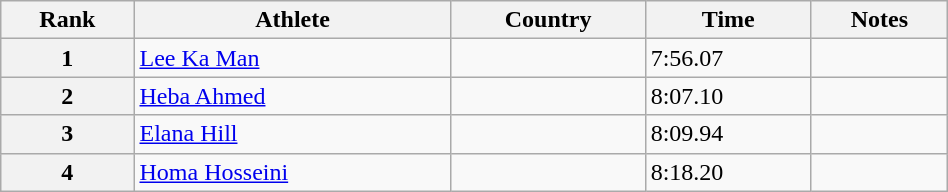<table class="wikitable sortable" width=50%>
<tr>
<th>Rank</th>
<th>Athlete</th>
<th>Country</th>
<th>Time</th>
<th>Notes</th>
</tr>
<tr>
<th>1</th>
<td><a href='#'>Lee Ka Man</a></td>
<td></td>
<td>7:56.07</td>
<td></td>
</tr>
<tr>
<th>2</th>
<td><a href='#'>Heba Ahmed</a></td>
<td></td>
<td>8:07.10</td>
<td></td>
</tr>
<tr>
<th>3</th>
<td><a href='#'>Elana Hill</a></td>
<td></td>
<td>8:09.94</td>
<td></td>
</tr>
<tr>
<th>4</th>
<td><a href='#'>Homa Hosseini</a></td>
<td></td>
<td>8:18.20</td>
<td></td>
</tr>
</table>
